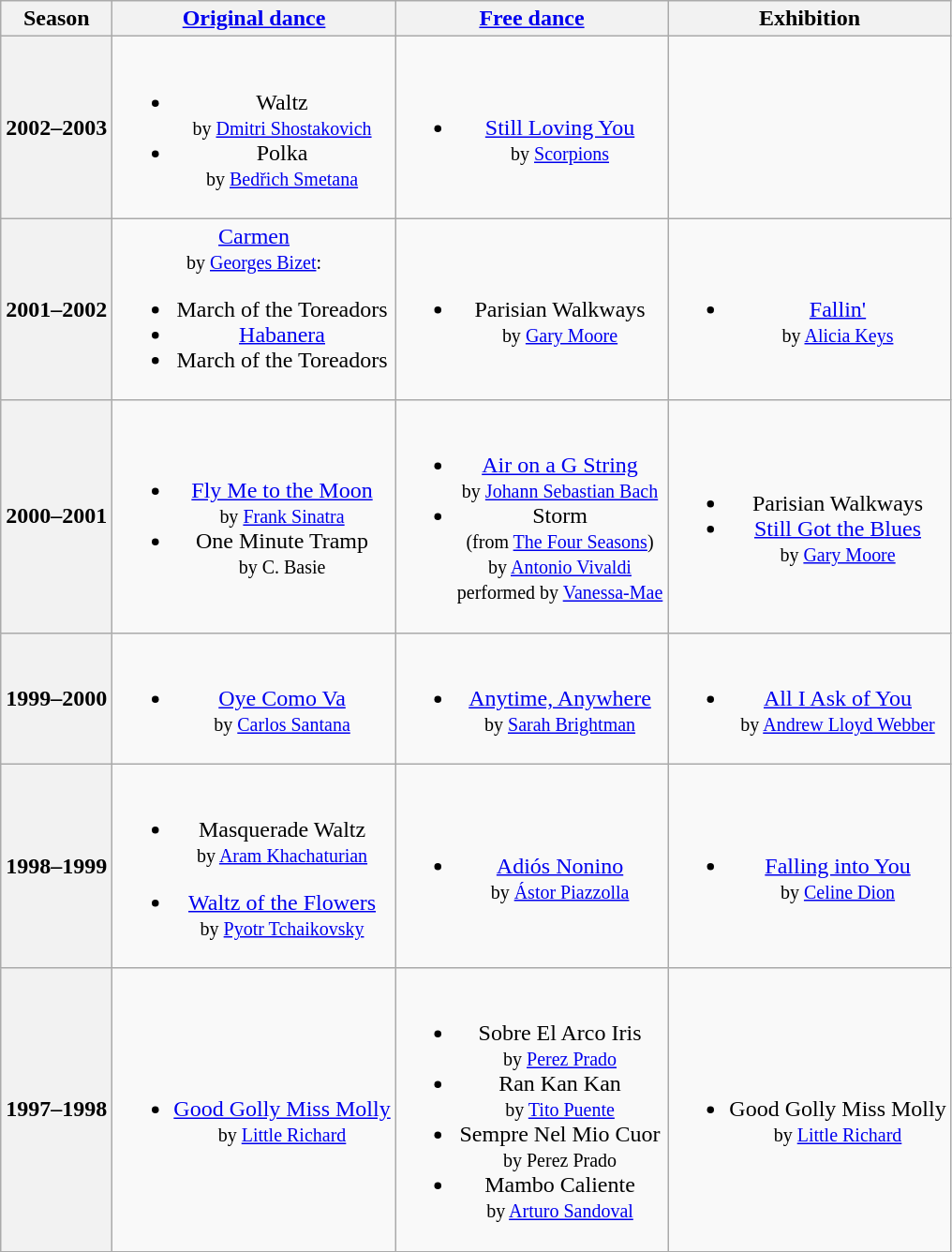<table class="wikitable" style="text-align:center">
<tr>
<th>Season</th>
<th><a href='#'>Original dance</a></th>
<th><a href='#'>Free dance</a></th>
<th>Exhibition</th>
</tr>
<tr>
<th>2002–2003 <br> </th>
<td><br><ul><li>Waltz <br><small> by <a href='#'>Dmitri Shostakovich</a> </small></li><li>Polka <br><small> by <a href='#'>Bedřich Smetana</a> </small></li></ul></td>
<td><br><ul><li><a href='#'>Still Loving You</a> <br><small> by <a href='#'>Scorpions</a> </small></li></ul></td>
<td></td>
</tr>
<tr>
<th>2001–2002 <br> </th>
<td><a href='#'>Carmen</a> <br><small> by <a href='#'>Georges Bizet</a>: </small><br><ul><li>March of the Toreadors</li><li><a href='#'>Habanera</a></li><li>March of the Toreadors</li></ul></td>
<td><br><ul><li>Parisian Walkways <br><small> by <a href='#'>Gary Moore</a> </small></li></ul></td>
<td><br><ul><li><a href='#'>Fallin'</a> <br><small> by <a href='#'>Alicia Keys</a> </small></li></ul></td>
</tr>
<tr>
<th>2000–2001 <br> </th>
<td><br><ul><li><a href='#'>Fly Me to the Moon</a> <br><small> by <a href='#'>Frank Sinatra</a> </small></li><li>One Minute Tramp <br><small> by C. Basie </small></li></ul></td>
<td><br><ul><li><a href='#'>Air on a G String</a> <br><small> by <a href='#'>Johann Sebastian Bach</a> </small></li><li>Storm <br><small> (from <a href='#'>The Four Seasons</a>)</small> <br><small> by <a href='#'>Antonio Vivaldi</a> <br> performed by <a href='#'>Vanessa-Mae</a> </small></li></ul></td>
<td><br><ul><li>Parisian Walkways</li><li><a href='#'>Still Got the Blues</a> <br><small> by <a href='#'>Gary Moore</a> </small></li></ul></td>
</tr>
<tr>
<th>1999–2000</th>
<td><br><ul><li><a href='#'>Oye Como Va</a> <br><small> by <a href='#'>Carlos Santana</a> </small></li></ul></td>
<td><br><ul><li><a href='#'>Anytime, Anywhere</a> <br><small> by <a href='#'>Sarah Brightman</a> </small></li></ul></td>
<td><br><ul><li><a href='#'>All I Ask of You</a> <br><small> by <a href='#'>Andrew Lloyd Webber</a> </small></li></ul></td>
</tr>
<tr>
<th>1998–1999 <br> </th>
<td><br><ul><li>Masquerade Waltz <br><small> by <a href='#'>Aram Khachaturian</a> </small></li></ul><ul><li><a href='#'>Waltz of the Flowers</a> <br><small> by <a href='#'>Pyotr Tchaikovsky</a> </small></li></ul></td>
<td><br><ul><li><a href='#'>Adiós Nonino</a> <br><small> by <a href='#'>Ástor Piazzolla</a> </small></li></ul></td>
<td><br><ul><li><a href='#'>Falling into You</a> <br><small> by <a href='#'>Celine Dion</a> </small></li></ul></td>
</tr>
<tr>
<th>1997–1998</th>
<td><br><ul><li><a href='#'>Good Golly Miss Molly</a> <br><small> by <a href='#'>Little Richard</a> </small></li></ul></td>
<td><br><ul><li>Sobre El Arco Iris <br><small> by <a href='#'>Perez Prado</a> </small></li><li>Ran Kan Kan <br><small> by <a href='#'>Tito Puente</a> </small></li><li>Sempre Nel Mio Cuor <br><small> by Perez Prado </small></li><li>Mambo Caliente <br><small> by <a href='#'>Arturo Sandoval</a> </small></li></ul></td>
<td><br><ul><li>Good Golly Miss Molly <br><small> by <a href='#'>Little Richard</a> </small></li></ul></td>
</tr>
</table>
